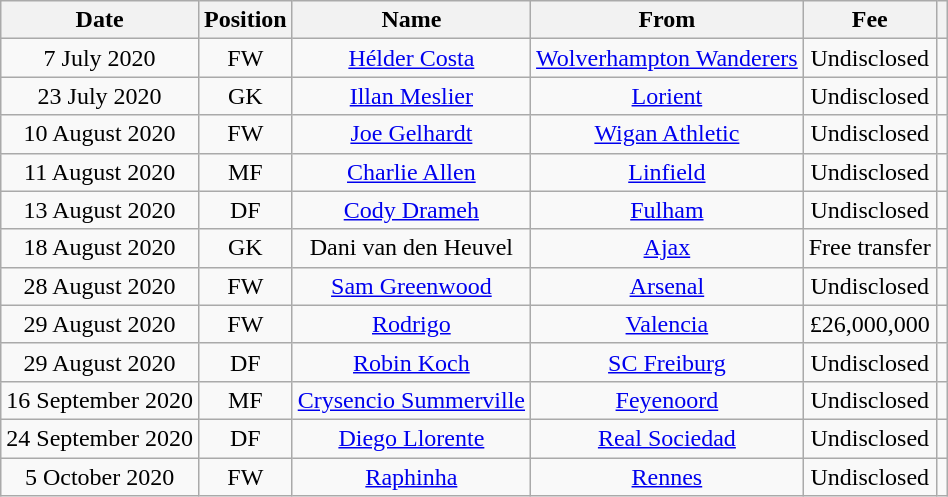<table class="wikitable" style="text-align:center;">
<tr>
<th>Date</th>
<th>Position</th>
<th>Name</th>
<th>From</th>
<th>Fee</th>
<th></th>
</tr>
<tr>
<td>7 July 2020</td>
<td>FW</td>
<td><a href='#'>Hélder Costa</a></td>
<td><a href='#'>Wolverhampton Wanderers</a></td>
<td>Undisclosed</td>
<td></td>
</tr>
<tr>
<td>23 July 2020</td>
<td>GK</td>
<td><a href='#'>Illan Meslier</a></td>
<td><a href='#'>Lorient</a></td>
<td>Undisclosed</td>
<td></td>
</tr>
<tr>
<td>10 August 2020</td>
<td>FW</td>
<td><a href='#'>Joe Gelhardt</a></td>
<td><a href='#'>Wigan Athletic</a></td>
<td>Undisclosed</td>
<td></td>
</tr>
<tr>
<td>11 August 2020</td>
<td>MF</td>
<td><a href='#'>Charlie Allen</a></td>
<td><a href='#'>Linfield</a></td>
<td>Undisclosed</td>
<td></td>
</tr>
<tr>
<td>13 August 2020</td>
<td>DF</td>
<td><a href='#'>Cody Drameh</a></td>
<td><a href='#'>Fulham</a></td>
<td>Undisclosed</td>
<td></td>
</tr>
<tr>
<td>18 August 2020</td>
<td>GK</td>
<td>Dani van den Heuvel</td>
<td><a href='#'>Ajax</a></td>
<td>Free transfer</td>
<td></td>
</tr>
<tr>
<td>28 August 2020</td>
<td>FW</td>
<td><a href='#'>Sam Greenwood</a></td>
<td><a href='#'>Arsenal</a></td>
<td>Undisclosed</td>
<td></td>
</tr>
<tr>
<td>29 August 2020</td>
<td>FW</td>
<td><a href='#'>Rodrigo</a></td>
<td><a href='#'>Valencia</a></td>
<td>£26,000,000</td>
<td></td>
</tr>
<tr>
<td>29 August 2020</td>
<td>DF</td>
<td><a href='#'>Robin Koch</a></td>
<td><a href='#'>SC Freiburg</a></td>
<td>Undisclosed</td>
<td></td>
</tr>
<tr>
<td>16 September 2020</td>
<td>MF</td>
<td><a href='#'>Crysencio Summerville</a></td>
<td><a href='#'>Feyenoord</a></td>
<td>Undisclosed</td>
<td></td>
</tr>
<tr>
<td>24 September 2020</td>
<td>DF</td>
<td><a href='#'>Diego Llorente</a></td>
<td><a href='#'>Real Sociedad</a></td>
<td>Undisclosed</td>
<td></td>
</tr>
<tr>
<td>5 October 2020</td>
<td>FW</td>
<td><a href='#'>Raphinha</a></td>
<td><a href='#'>Rennes</a></td>
<td>Undisclosed</td>
<td></td>
</tr>
</table>
